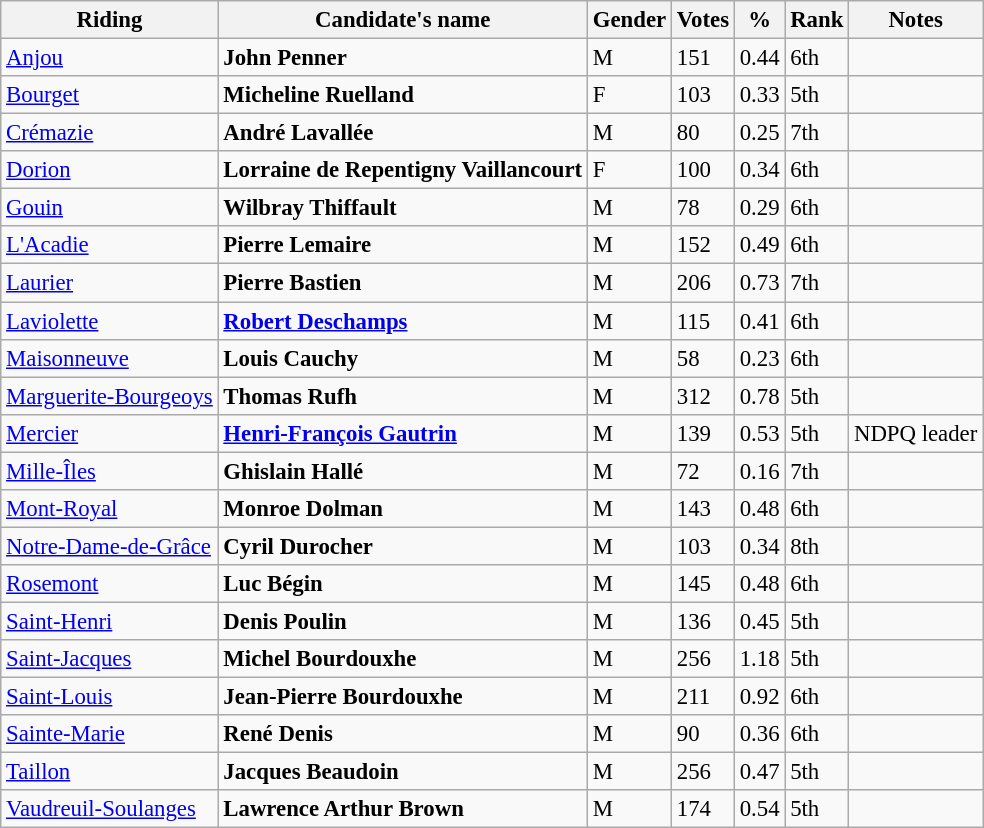<table class="wikitable sortable" style="text-align:left; font-size:95%">
<tr>
<th>Riding</th>
<th>Candidate's name</th>
<th>Gender</th>
<th>Votes</th>
<th>%</th>
<th>Rank</th>
<th>Notes</th>
</tr>
<tr>
<td><a href='#'>Anjou</a></td>
<td><strong>John Penner</strong></td>
<td>M</td>
<td>151</td>
<td>0.44</td>
<td>6th</td>
<td></td>
</tr>
<tr>
<td><a href='#'>Bourget</a></td>
<td><strong>Micheline Ruelland</strong></td>
<td>F</td>
<td>103</td>
<td>0.33</td>
<td>5th</td>
<td></td>
</tr>
<tr>
<td><a href='#'>Crémazie</a></td>
<td><strong>André Lavallée</strong></td>
<td>M</td>
<td>80</td>
<td>0.25</td>
<td>7th</td>
<td></td>
</tr>
<tr>
<td><a href='#'>Dorion</a></td>
<td><strong>Lorraine de Repentigny Vaillancourt</strong></td>
<td>F</td>
<td>100</td>
<td>0.34</td>
<td>6th</td>
<td></td>
</tr>
<tr>
<td><a href='#'>Gouin</a></td>
<td><strong>Wilbray Thiffault</strong></td>
<td>M</td>
<td>78</td>
<td>0.29</td>
<td>6th</td>
<td></td>
</tr>
<tr>
<td><a href='#'>L'Acadie</a></td>
<td><strong>Pierre Lemaire</strong></td>
<td>M</td>
<td>152</td>
<td>0.49</td>
<td>6th</td>
<td></td>
</tr>
<tr>
<td><a href='#'>Laurier</a></td>
<td><strong>Pierre Bastien</strong></td>
<td>M</td>
<td>206</td>
<td>0.73</td>
<td>7th</td>
<td></td>
</tr>
<tr>
<td><a href='#'>Laviolette</a></td>
<td><strong><a href='#'>Robert Deschamps</a></strong></td>
<td>M</td>
<td>115</td>
<td>0.41</td>
<td>6th</td>
<td></td>
</tr>
<tr>
<td><a href='#'>Maisonneuve</a></td>
<td><strong>Louis Cauchy</strong></td>
<td>M</td>
<td>58</td>
<td>0.23</td>
<td>6th</td>
<td></td>
</tr>
<tr>
<td><a href='#'>Marguerite-Bourgeoys</a></td>
<td><strong>Thomas Rufh</strong></td>
<td>M</td>
<td>312</td>
<td>0.78</td>
<td>5th</td>
<td></td>
</tr>
<tr>
<td><a href='#'>Mercier</a></td>
<td><strong><a href='#'>Henri-François Gautrin</a></strong></td>
<td>M</td>
<td>139</td>
<td>0.53</td>
<td>5th</td>
<td>NDPQ leader</td>
</tr>
<tr>
<td><a href='#'>Mille-Îles</a></td>
<td><strong>Ghislain Hallé</strong></td>
<td>M</td>
<td>72</td>
<td>0.16</td>
<td>7th</td>
<td></td>
</tr>
<tr>
<td><a href='#'>Mont-Royal</a></td>
<td><strong>Monroe Dolman</strong></td>
<td>M</td>
<td>143</td>
<td>0.48</td>
<td>6th</td>
<td></td>
</tr>
<tr>
<td><a href='#'>Notre-Dame-de-Grâce</a></td>
<td><strong>Cyril Durocher</strong></td>
<td>M</td>
<td>103</td>
<td>0.34</td>
<td>8th</td>
<td></td>
</tr>
<tr>
<td><a href='#'>Rosemont</a></td>
<td><strong>Luc Bégin</strong></td>
<td>M</td>
<td>145</td>
<td>0.48</td>
<td>6th</td>
<td></td>
</tr>
<tr>
<td><a href='#'>Saint-Henri</a></td>
<td><strong>Denis Poulin</strong></td>
<td>M</td>
<td>136</td>
<td>0.45</td>
<td>5th</td>
<td></td>
</tr>
<tr>
<td><a href='#'>Saint-Jacques</a></td>
<td><strong>Michel Bourdouxhe</strong></td>
<td>M</td>
<td>256</td>
<td>1.18</td>
<td>5th</td>
<td></td>
</tr>
<tr>
<td><a href='#'>Saint-Louis</a></td>
<td><strong>Jean-Pierre Bourdouxhe</strong></td>
<td>M</td>
<td>211</td>
<td>0.92</td>
<td>6th</td>
<td></td>
</tr>
<tr>
<td><a href='#'>Sainte-Marie</a></td>
<td><strong>René Denis</strong></td>
<td>M</td>
<td>90</td>
<td>0.36</td>
<td>6th</td>
<td></td>
</tr>
<tr>
<td><a href='#'>Taillon</a></td>
<td><strong>Jacques Beaudoin</strong></td>
<td>M</td>
<td>256</td>
<td>0.47</td>
<td>5th</td>
<td></td>
</tr>
<tr>
<td><a href='#'>Vaudreuil-Soulanges</a></td>
<td><strong>Lawrence Arthur Brown</strong></td>
<td>M</td>
<td>174</td>
<td>0.54</td>
<td>5th</td>
<td></td>
</tr>
</table>
